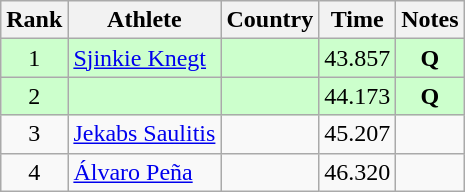<table class="wikitable sortable" style="text-align:center">
<tr>
<th>Rank</th>
<th>Athlete</th>
<th>Country</th>
<th>Time</th>
<th>Notes</th>
</tr>
<tr bgcolor="#ccffcc">
<td>1</td>
<td align=left><a href='#'>Sjinkie Knegt</a></td>
<td align=left></td>
<td>43.857</td>
<td><strong>Q</strong></td>
</tr>
<tr bgcolor="#ccffcc">
<td>2</td>
<td align=left></td>
<td align=left></td>
<td>44.173</td>
<td><strong>Q</strong></td>
</tr>
<tr>
<td>3</td>
<td align=left><a href='#'>Jekabs Saulitis</a></td>
<td align=left></td>
<td>45.207</td>
<td></td>
</tr>
<tr>
<td>4</td>
<td align=left><a href='#'>Álvaro Peña</a></td>
<td align=left></td>
<td>46.320</td>
<td></td>
</tr>
</table>
